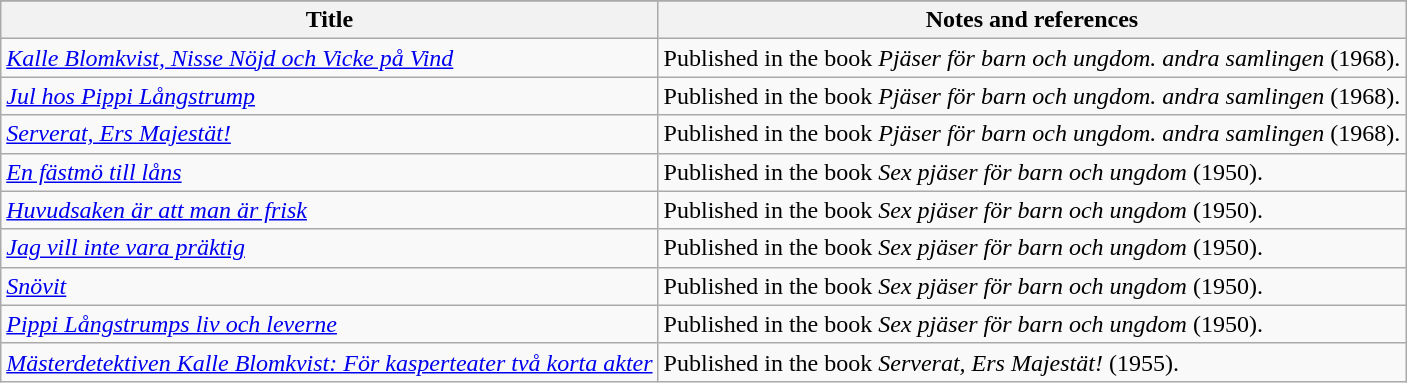<table class="wikitable">
<tr bgcolor="#CCCCCC" align="center">
</tr>
<tr>
<th>Title</th>
<th>Notes and references</th>
</tr>
<tr>
<td><em><a href='#'>Kalle Blomkvist, Nisse Nöjd och Vicke på Vind</a></em></td>
<td>Published in the book <em>Pjäser för barn och ungdom. andra samlingen</em> (1968).</td>
</tr>
<tr>
<td><em><a href='#'>Jul hos Pippi Långstrump</a></em></td>
<td>Published in the book <em>Pjäser för barn och ungdom. andra samlingen</em> (1968).</td>
</tr>
<tr>
<td><em><a href='#'>Serverat, Ers Majestät!</a></em></td>
<td>Published in the book <em>Pjäser för barn och ungdom. andra samlingen</em> (1968).</td>
</tr>
<tr>
<td><em><a href='#'>En fästmö till låns</a></em></td>
<td>Published in the book <em>Sex pjäser för barn och ungdom</em> (1950).</td>
</tr>
<tr>
<td><em><a href='#'>Huvudsaken är att man är frisk</a></em></td>
<td>Published in the book <em>Sex pjäser för barn och ungdom</em> (1950).</td>
</tr>
<tr>
<td><em><a href='#'>Jag vill inte vara präktig</a></em></td>
<td>Published in the book <em>Sex pjäser för barn och ungdom</em> (1950).</td>
</tr>
<tr>
<td><em><a href='#'>Snövit</a></em></td>
<td>Published in the book <em>Sex pjäser för barn och ungdom</em> (1950).</td>
</tr>
<tr>
<td><em><a href='#'>Pippi Långstrumps liv och leverne</a></em></td>
<td>Published in the book <em>Sex pjäser för barn och ungdom</em> (1950).</td>
</tr>
<tr>
<td><em><a href='#'>Mästerdetektiven Kalle Blomkvist: För kasperteater två korta akter</a></em></td>
<td>Published in the book <em>Serverat, Ers Majestät!</em> (1955).</td>
</tr>
</table>
